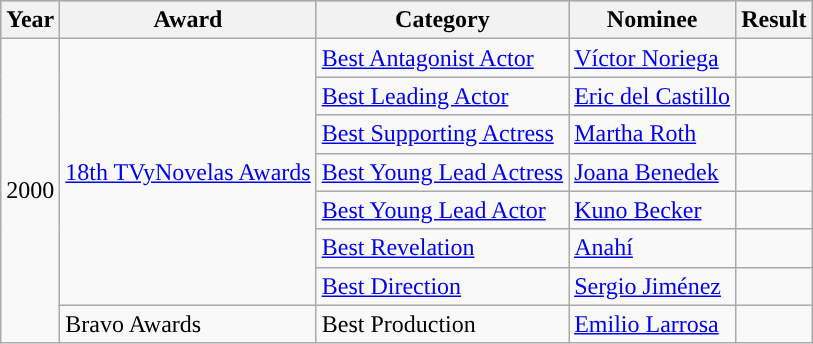<table class="wikitable">
<tr style="background:#b0c4de;">
<th>Year</th>
<th>Award</th>
<th>Category</th>
<th>Nominee</th>
<th>Result</th>
</tr>
<tr>
<td rowspan=8>2000</td>
<td rowspan=7><a href='#'>18th TVyNovelas Awards</a></td>
<td><a href='#'>Best Antagonist Actor</a></td>
<td><a href='#'>Víctor Noriega</a></td>
<td></td>
</tr>
<tr>
<td><a href='#'>Best Leading Actor</a></td>
<td><a href='#'>Eric del Castillo</a></td>
<td></td>
</tr>
<tr>
<td><a href='#'>Best Supporting Actress</a></td>
<td><a href='#'>Martha Roth</a></td>
<td></td>
</tr>
<tr>
<td><a href='#'>Best Young Lead Actress</a></td>
<td><a href='#'>Joana Benedek</a></td>
<td></td>
</tr>
<tr>
<td><a href='#'>Best Young Lead Actor</a></td>
<td><a href='#'>Kuno Becker</a></td>
<td></td>
</tr>
<tr>
<td><a href='#'>Best Revelation</a></td>
<td><a href='#'>Anahí</a></td>
<td></td>
</tr>
<tr>
<td><a href='#'>Best Direction</a></td>
<td><a href='#'>Sergio Jiménez</a></td>
<td></td>
</tr>
<tr>
<td>Bravo Awards</td>
<td>Best Production</td>
<td><a href='#'>Emilio Larrosa</a></td>
<td></td>
</tr>
</table>
